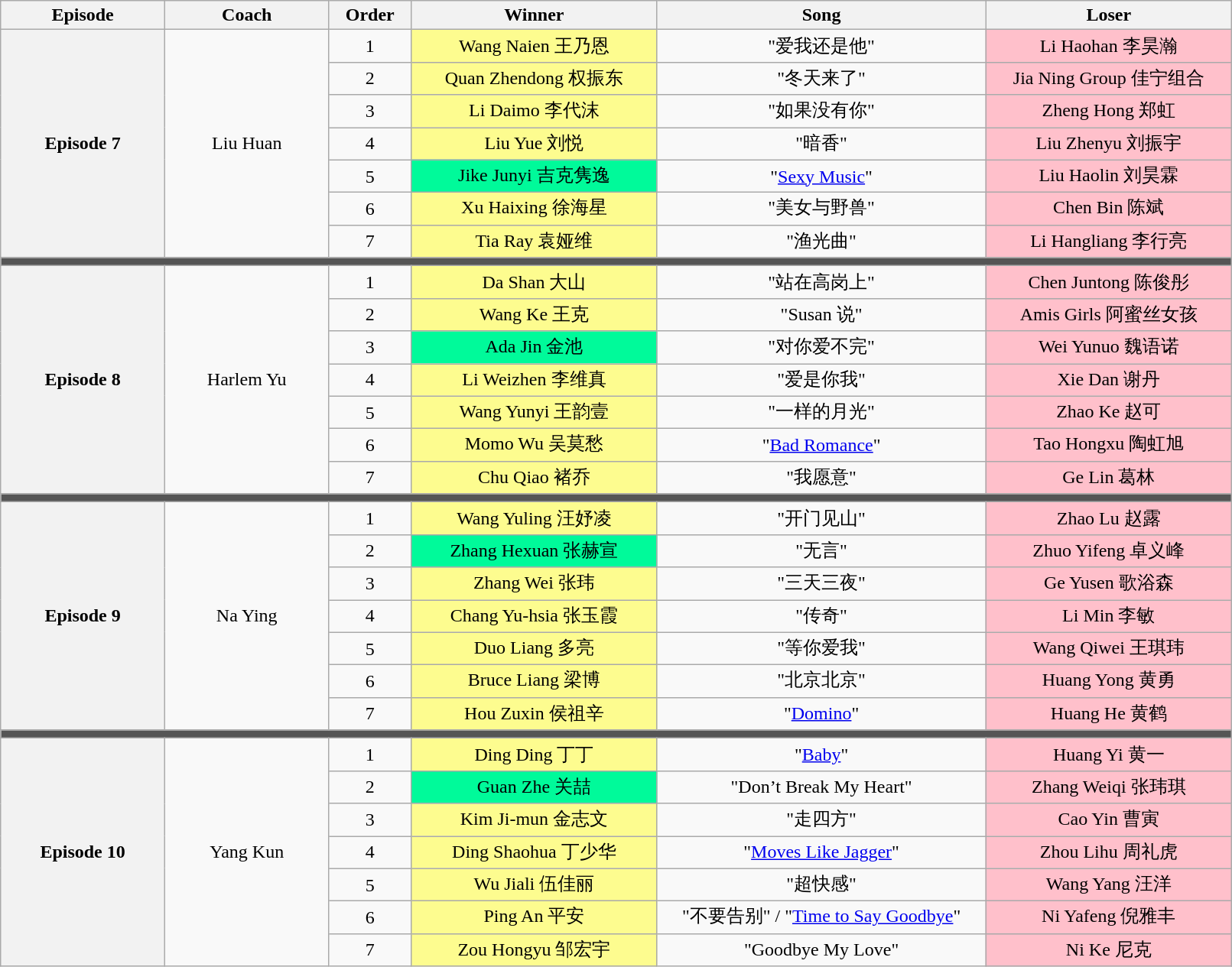<table class="wikitable" style="text-align: center; width:85%;">
<tr>
<th width="10%">Episode</th>
<th width="10%">Coach</th>
<th width="5%">Order</th>
<th width="15%">Winner</th>
<th width="20%">Song</th>
<th width="15%">Loser</th>
</tr>
<tr>
<th rowspan="7">Episode 7<br><small></small></th>
<td rowspan="7">Liu Huan</td>
<td>1</td>
<td style="background:#fdfc8f">Wang Naien 王乃恩</td>
<td>"爱我还是他"</td>
<td style="background:pink">Li Haohan 李昊瀚</td>
</tr>
<tr>
<td>2</td>
<td style="background:#fdfc8f">Quan Zhendong 权振东</td>
<td>"冬天来了"</td>
<td style="background:pink">Jia Ning Group 佳宁组合</td>
</tr>
<tr>
<td>3</td>
<td style="background:#fdfc8f">Li Daimo 李代沫</td>
<td>"如果没有你"</td>
<td style="background:pink">Zheng Hong 郑虹</td>
</tr>
<tr>
<td>4</td>
<td style="background:#fdfc8f">Liu Yue 刘悦</td>
<td>"暗香"</td>
<td style="background:pink">Liu Zhenyu 刘振宇</td>
</tr>
<tr>
<td>5</td>
<td style="background:#00fa9a">Jike Junyi 吉克隽逸</td>
<td>"<a href='#'>Sexy Music</a>"</td>
<td style="background:pink">Liu Haolin 刘昊霖</td>
</tr>
<tr>
<td>6</td>
<td style="background:#fdfc8f">Xu Haixing 徐海星</td>
<td>"美女与野兽"</td>
<td style="background:pink">Chen Bin 陈斌</td>
</tr>
<tr>
<td>7</td>
<td style="background:#fdfc8f">Tia Ray 袁娅维</td>
<td>"渔光曲"</td>
<td style="background:pink">Li Hangliang 李行亮</td>
</tr>
<tr>
<td colspan="6" style="background:#555555;"></td>
</tr>
<tr>
<th rowspan="7">Episode 8<br><small></small></th>
<td rowspan="7">Harlem Yu</td>
<td>1</td>
<td style="background:#fdfc8f">Da Shan 大山</td>
<td>"站在高岗上"</td>
<td style="background:pink">Chen Juntong 陈俊彤</td>
</tr>
<tr>
<td>2</td>
<td style="background:#fdfc8f">Wang Ke 王克</td>
<td>"Susan 说"</td>
<td style="background:pink">Amis Girls 阿蜜丝女孩</td>
</tr>
<tr>
<td>3</td>
<td style="background:#00fa9a">Ada Jin 金池</td>
<td>"对你爱不完"</td>
<td style="background:pink">Wei Yunuo 魏语诺</td>
</tr>
<tr>
<td>4</td>
<td style="background:#fdfc8f">Li Weizhen 李维真</td>
<td>"爱是你我"</td>
<td style="background:pink">Xie Dan 谢丹</td>
</tr>
<tr>
<td>5</td>
<td style="background:#fdfc8f">Wang Yunyi 王韵壹</td>
<td>"一样的月光"</td>
<td style="background:pink">Zhao Ke 赵可</td>
</tr>
<tr>
<td>6</td>
<td style="background:#fdfc8f">Momo Wu 吴莫愁</td>
<td>"<a href='#'>Bad Romance</a>"</td>
<td style="background:pink">Tao Hongxu 陶虹旭</td>
</tr>
<tr>
<td>7</td>
<td style="background:#fdfc8f">Chu Qiao 褚乔</td>
<td>"我愿意"</td>
<td style="background:pink">Ge Lin 葛林</td>
</tr>
<tr>
<td colspan="6" style="background:#555555;"></td>
</tr>
<tr>
<th rowspan="7">Episode 9<br><small></small></th>
<td rowspan="7">Na Ying</td>
<td>1</td>
<td style="background:#fdfc8f">Wang Yuling 汪妤凌</td>
<td>"开门见山"</td>
<td style="background:pink">Zhao Lu 赵露</td>
</tr>
<tr>
<td>2</td>
<td style="background:#00fa9a">Zhang Hexuan 张赫宣</td>
<td>"无言"</td>
<td style="background:pink">Zhuo Yifeng 卓义峰</td>
</tr>
<tr>
<td>3</td>
<td style="background:#fdfc8f">Zhang Wei 张玮</td>
<td>"三天三夜"</td>
<td style="background:pink">Ge Yusen 歌浴森</td>
</tr>
<tr>
<td>4</td>
<td style="background:#fdfc8f">Chang Yu-hsia 张玉霞</td>
<td>"传奇"</td>
<td style="background:pink">Li Min 李敏</td>
</tr>
<tr>
<td>5</td>
<td style="background:#fdfc8f">Duo Liang 多亮</td>
<td>"等你爱我"</td>
<td style="background:pink">Wang Qiwei 王琪玮</td>
</tr>
<tr>
<td>6</td>
<td style="background:#fdfc8f">Bruce Liang 梁博</td>
<td>"北京北京"</td>
<td style="background:pink">Huang Yong 黄勇</td>
</tr>
<tr>
<td>7</td>
<td style="background:#fdfc8f">Hou Zuxin 侯祖辛</td>
<td>"<a href='#'>Domino</a>"</td>
<td style="background:pink">Huang He 黄鹤</td>
</tr>
<tr>
<td colspan="6" style="background:#555555;"></td>
</tr>
<tr>
<th rowspan="7">Episode 10<br><small></small></th>
<td rowspan="7">Yang Kun</td>
<td>1</td>
<td style="background:#fdfc8f">Ding Ding 丁丁</td>
<td>"<a href='#'>Baby</a>"</td>
<td style="background:pink">Huang Yi 黄一</td>
</tr>
<tr>
<td>2</td>
<td style="background:#00fa9a">Guan Zhe 关喆</td>
<td>"Don’t Break My Heart"</td>
<td style="background:pink">Zhang Weiqi 张玮琪</td>
</tr>
<tr>
<td>3</td>
<td style="background:#fdfc8f">Kim Ji-mun 金志文</td>
<td>"走四方"</td>
<td style="background:pink">Cao Yin 曹寅</td>
</tr>
<tr>
<td>4</td>
<td style="background:#fdfc8f">Ding Shaohua 丁少华</td>
<td>"<a href='#'>Moves Like Jagger</a>"</td>
<td style="background:pink">Zhou Lihu 周礼虎</td>
</tr>
<tr>
<td>5</td>
<td style="background:#fdfc8f">Wu Jiali 伍佳丽</td>
<td>"超快感"</td>
<td style="background:pink">Wang Yang 汪洋</td>
</tr>
<tr>
<td>6</td>
<td style="background:#fdfc8f">Ping An 平安</td>
<td>"不要告别" / "<a href='#'>Time to Say Goodbye</a>"</td>
<td style="background:pink">Ni Yafeng 倪雅丰</td>
</tr>
<tr>
<td>7</td>
<td style="background:#fdfc8f">Zou Hongyu 邹宏宇</td>
<td>"Goodbye My Love"</td>
<td style="background:pink">Ni Ke 尼克</td>
</tr>
</table>
